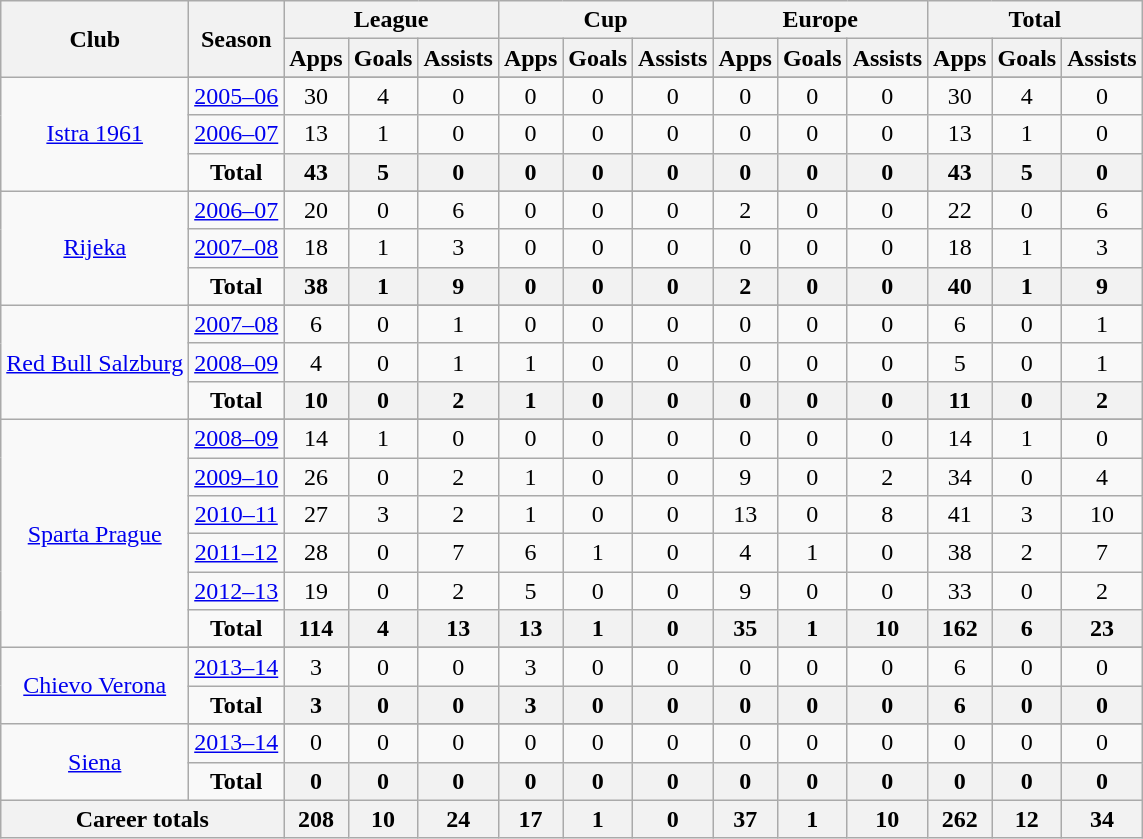<table class="wikitable" style="text-align: center;">
<tr>
<th rowspan="2">Club</th>
<th rowspan="2">Season</th>
<th colspan="3">League</th>
<th colspan="3">Cup</th>
<th colspan="3">Europe</th>
<th colspan="3">Total</th>
</tr>
<tr>
<th>Apps</th>
<th>Goals</th>
<th>Assists</th>
<th>Apps</th>
<th>Goals</th>
<th>Assists</th>
<th>Apps</th>
<th>Goals</th>
<th>Assists</th>
<th>Apps</th>
<th>Goals</th>
<th>Assists</th>
</tr>
<tr>
<td rowspan="4" style="text-align:center;"><a href='#'>Istra 1961</a></td>
</tr>
<tr>
<td !colspan="2"><a href='#'>2005–06</a></td>
<td>30</td>
<td>4</td>
<td>0</td>
<td>0</td>
<td>0</td>
<td>0</td>
<td>0</td>
<td>0</td>
<td>0</td>
<td>30</td>
<td>4</td>
<td>0</td>
</tr>
<tr>
<td !colspan="2"><a href='#'>2006–07</a></td>
<td>13</td>
<td>1</td>
<td>0</td>
<td>0</td>
<td>0</td>
<td>0</td>
<td>0</td>
<td>0</td>
<td>0</td>
<td>13</td>
<td>1</td>
<td>0</td>
</tr>
<tr>
<td !colspan="2"><strong>Total</strong></td>
<th>43</th>
<th>5</th>
<th>0</th>
<th>0</th>
<th>0</th>
<th>0</th>
<th>0</th>
<th>0</th>
<th>0</th>
<th>43</th>
<th>5</th>
<th>0</th>
</tr>
<tr>
<td rowspan="4" style="text-align:center;"><a href='#'>Rijeka</a></td>
</tr>
<tr>
<td !colspan="2"><a href='#'>2006–07</a></td>
<td>20</td>
<td>0</td>
<td>6</td>
<td>0</td>
<td>0</td>
<td>0</td>
<td>2</td>
<td>0</td>
<td>0</td>
<td>22</td>
<td>0</td>
<td>6</td>
</tr>
<tr>
<td !colspan="2"><a href='#'>2007–08</a></td>
<td>18</td>
<td>1</td>
<td>3</td>
<td>0</td>
<td>0</td>
<td>0</td>
<td>0</td>
<td>0</td>
<td>0</td>
<td>18</td>
<td>1</td>
<td>3</td>
</tr>
<tr>
<td !colspan="2"><strong>Total</strong></td>
<th>38</th>
<th>1</th>
<th>9</th>
<th>0</th>
<th>0</th>
<th>0</th>
<th>2</th>
<th>0</th>
<th>0</th>
<th>40</th>
<th>1</th>
<th>9</th>
</tr>
<tr>
<td rowspan="4" style="text-align:center;"><a href='#'>Red Bull Salzburg</a></td>
</tr>
<tr>
<td !colspan="2"><a href='#'>2007–08</a></td>
<td>6</td>
<td>0</td>
<td>1</td>
<td>0</td>
<td>0</td>
<td>0</td>
<td>0</td>
<td>0</td>
<td>0</td>
<td>6</td>
<td>0</td>
<td>1</td>
</tr>
<tr>
<td !colspan="2"><a href='#'>2008–09</a></td>
<td>4</td>
<td>0</td>
<td>1</td>
<td>1</td>
<td>0</td>
<td>0</td>
<td>0</td>
<td>0</td>
<td>0</td>
<td>5</td>
<td>0</td>
<td>1</td>
</tr>
<tr>
<td !colspan="2"><strong>Total</strong></td>
<th>10</th>
<th>0</th>
<th>2</th>
<th>1</th>
<th>0</th>
<th>0</th>
<th>0</th>
<th>0</th>
<th>0</th>
<th>11</th>
<th>0</th>
<th>2</th>
</tr>
<tr>
<td rowspan="7" style="text-align:center;"><a href='#'>Sparta Prague</a></td>
</tr>
<tr>
<td !colspan="2"><a href='#'>2008–09</a></td>
<td>14</td>
<td>1</td>
<td>0</td>
<td>0</td>
<td>0</td>
<td>0</td>
<td>0</td>
<td>0</td>
<td>0</td>
<td>14</td>
<td>1</td>
<td>0</td>
</tr>
<tr>
<td !colspan="2"><a href='#'>2009–10</a></td>
<td>26</td>
<td>0</td>
<td>2</td>
<td>1</td>
<td>0</td>
<td>0</td>
<td>9</td>
<td>0</td>
<td>2</td>
<td>34</td>
<td>0</td>
<td>4</td>
</tr>
<tr>
<td !colspan="2"><a href='#'>2010–11</a></td>
<td>27</td>
<td>3</td>
<td>2</td>
<td>1</td>
<td>0</td>
<td>0</td>
<td>13</td>
<td>0</td>
<td>8</td>
<td>41</td>
<td>3</td>
<td>10</td>
</tr>
<tr>
<td !colspan="2"><a href='#'>2011–12</a></td>
<td>28</td>
<td>0</td>
<td>7</td>
<td>6</td>
<td>1</td>
<td>0</td>
<td>4</td>
<td>1</td>
<td>0</td>
<td>38</td>
<td>2</td>
<td>7</td>
</tr>
<tr>
<td !colspan="2"><a href='#'>2012–13</a></td>
<td>19</td>
<td>0</td>
<td>2</td>
<td>5</td>
<td>0</td>
<td>0</td>
<td>9</td>
<td>0</td>
<td>0</td>
<td>33</td>
<td>0</td>
<td>2</td>
</tr>
<tr>
<td !colspan="2"><strong>Total</strong></td>
<th>114</th>
<th>4</th>
<th>13</th>
<th>13</th>
<th>1</th>
<th>0</th>
<th>35</th>
<th>1</th>
<th>10</th>
<th>162</th>
<th>6</th>
<th>23</th>
</tr>
<tr>
<td rowspan="3" style="text-align:center;"><a href='#'>Chievo Verona</a></td>
</tr>
<tr>
<td><a href='#'>2013–14</a></td>
<td>3</td>
<td>0</td>
<td>0</td>
<td>3</td>
<td>0</td>
<td>0</td>
<td>0</td>
<td>0</td>
<td>0</td>
<td>6</td>
<td>0</td>
<td>0</td>
</tr>
<tr>
<td !colspan="2"><strong>Total</strong></td>
<th>3</th>
<th>0</th>
<th>0</th>
<th>3</th>
<th>0</th>
<th>0</th>
<th>0</th>
<th>0</th>
<th>0</th>
<th>6</th>
<th>0</th>
<th>0</th>
</tr>
<tr>
<td rowspan="3" style="text-align:center;"><a href='#'>Siena</a></td>
</tr>
<tr>
<td><a href='#'>2013–14</a></td>
<td>0</td>
<td>0</td>
<td>0</td>
<td>0</td>
<td>0</td>
<td>0</td>
<td>0</td>
<td>0</td>
<td>0</td>
<td>0</td>
<td>0</td>
<td>0</td>
</tr>
<tr>
<td !colspan="2"><strong>Total</strong></td>
<th>0</th>
<th>0</th>
<th>0</th>
<th>0</th>
<th>0</th>
<th>0</th>
<th>0</th>
<th>0</th>
<th>0</th>
<th>0</th>
<th>0</th>
<th>0</th>
</tr>
<tr>
<th colspan="2">Career totals</th>
<th>208</th>
<th>10</th>
<th>24</th>
<th>17</th>
<th>1</th>
<th>0</th>
<th>37</th>
<th>1</th>
<th>10</th>
<th>262</th>
<th>12</th>
<th>34</th>
</tr>
</table>
